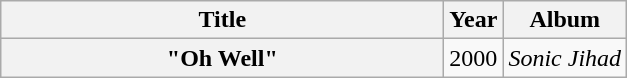<table class="wikitable plainrowheaders" style="text-align:center;">
<tr>
<th scope="col" style="width:18em;">Title</th>
<th scope="col">Year</th>
<th scope="col">Album</th>
</tr>
<tr>
<th scope="row">"Oh Well"</th>
<td>2000</td>
<td><em>Sonic Jihad</em></td>
</tr>
</table>
